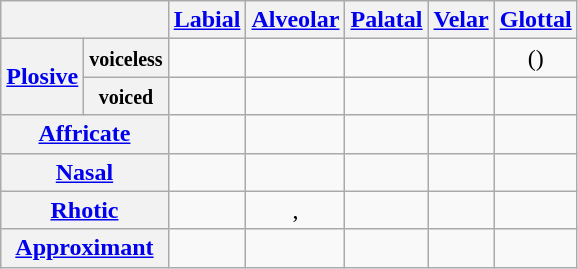<table class="wikitable" style="text-align:center">
<tr>
<th colspan="2"></th>
<th><a href='#'>Labial</a></th>
<th><a href='#'>Alveolar</a></th>
<th><a href='#'>Palatal</a></th>
<th><a href='#'>Velar</a></th>
<th><a href='#'>Glottal</a></th>
</tr>
<tr>
<th rowspan="2"><a href='#'>Plosive</a></th>
<th><small>voiceless</small></th>
<td></td>
<td></td>
<td></td>
<td></td>
<td>()</td>
</tr>
<tr>
<th><small>voiced</small></th>
<td></td>
<td></td>
<td></td>
<td></td>
<td></td>
</tr>
<tr>
<th colspan="2"><a href='#'>Affricate</a></th>
<td></td>
<td></td>
<td></td>
<td></td>
<td></td>
</tr>
<tr>
<th colspan="2"><a href='#'>Nasal</a></th>
<td></td>
<td></td>
<td></td>
<td></td>
<td></td>
</tr>
<tr>
<th colspan="2"><a href='#'>Rhotic</a></th>
<td></td>
<td>, </td>
<td></td>
<td></td>
<td></td>
</tr>
<tr>
<th colspan="2"><a href='#'>Approximant</a></th>
<td></td>
<td></td>
<td></td>
<td></td>
<td></td>
</tr>
</table>
